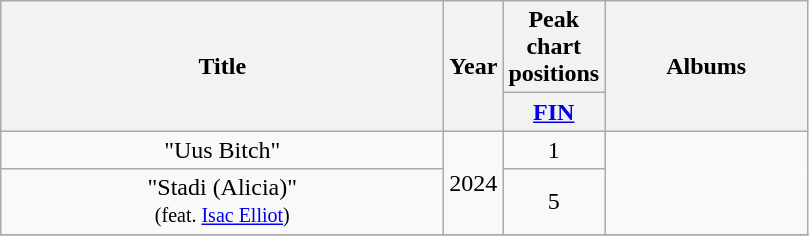<table class="wikitable plainrowheaders" style="text-align:center;">
<tr>
<th scope="colw" rowspan="2" style="width:18em;">Title</th>
<th scope="col" rowspan="2">Year</th>
<th scope="col" colspan="1">Peak chart<br>positions</th>
<th scope="col" rowspan="2" style="width:8em;">Albums</th>
</tr>
<tr>
<th width="35"><a href='#'>FIN</a></th>
</tr>
<tr>
<td scope="row">"Uus Bitch"</td>
<td rowspan="2">2024</td>
<td>1</td>
<td rowspan="2"></td>
</tr>
<tr>
<td scope="row">"Stadi (Alicia)"<br><small>(feat. <a href='#'>Isac Elliot</a>)</small></td>
<td>5</td>
</tr>
<tr>
</tr>
</table>
